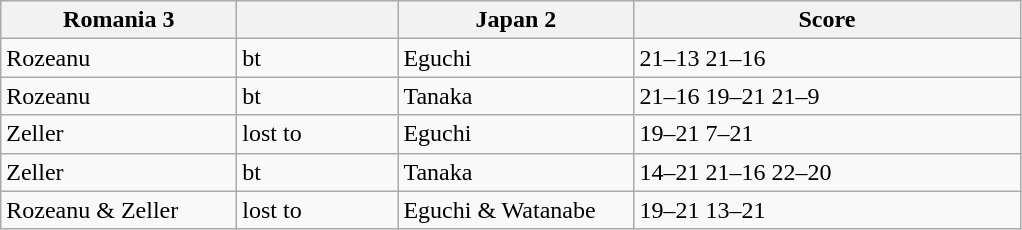<table class="wikitable">
<tr>
<th width=150> Romania 3</th>
<th width=100></th>
<th width=150> Japan 2</th>
<th width=250>Score</th>
</tr>
<tr>
<td>Rozeanu</td>
<td>bt</td>
<td>Eguchi</td>
<td>21–13 21–16</td>
</tr>
<tr>
<td>Rozeanu</td>
<td>bt</td>
<td>Tanaka</td>
<td>21–16 19–21 21–9</td>
</tr>
<tr>
<td>Zeller</td>
<td>lost to</td>
<td>Eguchi</td>
<td>19–21 7–21</td>
</tr>
<tr>
<td>Zeller</td>
<td>bt</td>
<td>Tanaka</td>
<td>14–21 21–16 22–20</td>
</tr>
<tr>
<td>Rozeanu & Zeller</td>
<td>lost to</td>
<td>Eguchi & Watanabe</td>
<td>19–21 13–21</td>
</tr>
</table>
